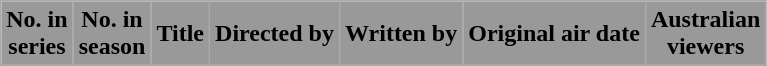<table class="wikitable plainrowheaders" "background:#FFF; ">
<tr>
<th style="background:#999999;">No. in<br>series</th>
<th style="background:#999999;">No. in<br>season</th>
<th style="background:#999999;">Title</th>
<th style="background:#999999;">Directed by</th>
<th style="background:#999999;">Written by</th>
<th style="background:#999999;">Original air date</th>
<th style="background:#999999;">Australian<br>viewers</th>
</tr>
<tr>
</tr>
</table>
